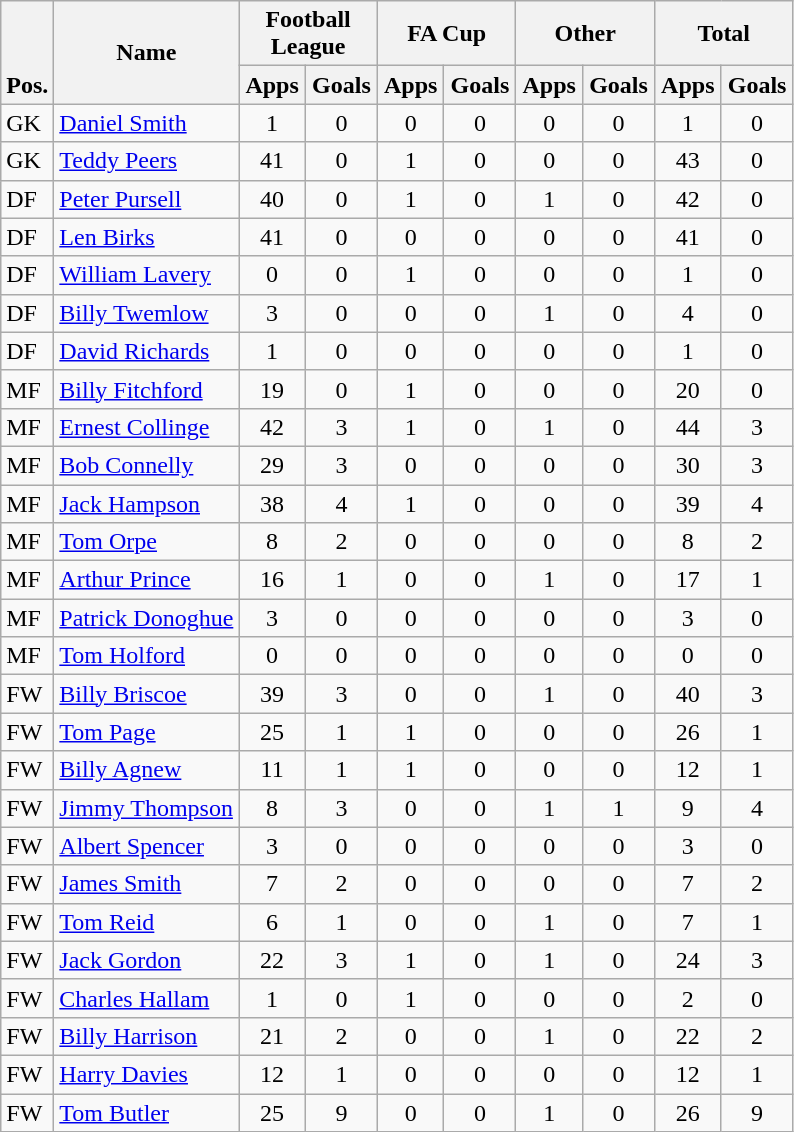<table class="wikitable" style="text-align:center">
<tr>
<th rowspan="2" style="vertical-align:bottom;">Pos.</th>
<th rowspan="2">Name</th>
<th colspan="2" style="width:85px;">Football League</th>
<th colspan="2" style="width:85px;">FA Cup</th>
<th colspan="2" style="width:85px;">Other</th>
<th colspan="2" style="width:85px;">Total</th>
</tr>
<tr>
<th>Apps</th>
<th>Goals</th>
<th>Apps</th>
<th>Goals</th>
<th>Apps</th>
<th>Goals</th>
<th>Apps</th>
<th>Goals</th>
</tr>
<tr>
<td align="left">GK</td>
<td align="left"><a href='#'>Daniel Smith</a></td>
<td>1</td>
<td>0</td>
<td>0</td>
<td>0</td>
<td>0</td>
<td>0</td>
<td>1</td>
<td>0</td>
</tr>
<tr>
<td align="left">GK</td>
<td align="left"> <a href='#'>Teddy Peers</a></td>
<td>41</td>
<td>0</td>
<td>1</td>
<td>0</td>
<td>0</td>
<td>0</td>
<td>43</td>
<td>0</td>
</tr>
<tr>
<td align="left">DF</td>
<td align="left"> <a href='#'>Peter Pursell</a></td>
<td>40</td>
<td>0</td>
<td>1</td>
<td>0</td>
<td>1</td>
<td>0</td>
<td>42</td>
<td>0</td>
</tr>
<tr>
<td align="left">DF</td>
<td align="left"> <a href='#'>Len Birks</a></td>
<td>41</td>
<td>0</td>
<td>0</td>
<td>0</td>
<td>0</td>
<td>0</td>
<td>41</td>
<td>0</td>
</tr>
<tr>
<td align="left">DF</td>
<td align="left"> <a href='#'>William Lavery</a></td>
<td>0</td>
<td>0</td>
<td>1</td>
<td>0</td>
<td>0</td>
<td>0</td>
<td>1</td>
<td>0</td>
</tr>
<tr>
<td align="left">DF</td>
<td align="left"> <a href='#'>Billy Twemlow</a></td>
<td>3</td>
<td>0</td>
<td>0</td>
<td>0</td>
<td>1</td>
<td>0</td>
<td>4</td>
<td>0</td>
</tr>
<tr>
<td align="left">DF</td>
<td align="left"> <a href='#'>David Richards</a></td>
<td>1</td>
<td>0</td>
<td>0</td>
<td>0</td>
<td>0</td>
<td>0</td>
<td>1</td>
<td>0</td>
</tr>
<tr>
<td align="left">MF</td>
<td align="left"> <a href='#'>Billy Fitchford</a></td>
<td>19</td>
<td>0</td>
<td>1</td>
<td>0</td>
<td>0</td>
<td>0</td>
<td>20</td>
<td>0</td>
</tr>
<tr>
<td align="left">MF</td>
<td align="left"> <a href='#'>Ernest Collinge</a></td>
<td>42</td>
<td>3</td>
<td>1</td>
<td>0</td>
<td>1</td>
<td>0</td>
<td>44</td>
<td>3</td>
</tr>
<tr>
<td align="left">MF</td>
<td align="left"> <a href='#'>Bob Connelly</a></td>
<td>29</td>
<td>3</td>
<td>0</td>
<td>0</td>
<td>0</td>
<td>0</td>
<td>30</td>
<td>3</td>
</tr>
<tr>
<td align="left">MF</td>
<td align="left"> <a href='#'>Jack Hampson</a></td>
<td>38</td>
<td>4</td>
<td>1</td>
<td>0</td>
<td>0</td>
<td>0</td>
<td>39</td>
<td>4</td>
</tr>
<tr>
<td align="left">MF</td>
<td align="left"> <a href='#'>Tom Orpe</a></td>
<td>8</td>
<td>2</td>
<td>0</td>
<td>0</td>
<td>0</td>
<td>0</td>
<td>8</td>
<td>2</td>
</tr>
<tr>
<td align="left">MF</td>
<td align="left"> <a href='#'>Arthur Prince</a></td>
<td>16</td>
<td>1</td>
<td>0</td>
<td>0</td>
<td>1</td>
<td>0</td>
<td>17</td>
<td>1</td>
</tr>
<tr>
<td align="left">MF</td>
<td align="left"><a href='#'>Patrick Donoghue</a></td>
<td>3</td>
<td>0</td>
<td>0</td>
<td>0</td>
<td>0</td>
<td>0</td>
<td>3</td>
<td>0</td>
</tr>
<tr>
<td align="left">MF</td>
<td align="left"> <a href='#'>Tom Holford</a></td>
<td>0</td>
<td>0</td>
<td>0</td>
<td>0</td>
<td>0</td>
<td>0</td>
<td>0</td>
<td>0</td>
</tr>
<tr>
<td align="left">FW</td>
<td align="left"> <a href='#'>Billy Briscoe</a></td>
<td>39</td>
<td>3</td>
<td>0</td>
<td>0</td>
<td>1</td>
<td>0</td>
<td>40</td>
<td>3</td>
</tr>
<tr>
<td align="left">FW</td>
<td align="left"> <a href='#'>Tom Page</a></td>
<td>25</td>
<td>1</td>
<td>1</td>
<td>0</td>
<td>0</td>
<td>0</td>
<td>26</td>
<td>1</td>
</tr>
<tr>
<td align="left">FW</td>
<td align="left"> <a href='#'>Billy Agnew</a></td>
<td>11</td>
<td>1</td>
<td>1</td>
<td>0</td>
<td>0</td>
<td>0</td>
<td>12</td>
<td>1</td>
</tr>
<tr>
<td align="left">FW</td>
<td align="left"> <a href='#'>Jimmy Thompson</a></td>
<td>8</td>
<td>3</td>
<td>0</td>
<td>0</td>
<td>1</td>
<td>1</td>
<td>9</td>
<td>4</td>
</tr>
<tr>
<td align="left">FW</td>
<td align="left"><a href='#'>Albert Spencer</a></td>
<td>3</td>
<td>0</td>
<td>0</td>
<td>0</td>
<td>0</td>
<td>0</td>
<td>3</td>
<td>0</td>
</tr>
<tr>
<td align="left">FW</td>
<td align="left"> <a href='#'>James Smith</a></td>
<td>7</td>
<td>2</td>
<td>0</td>
<td>0</td>
<td>0</td>
<td>0</td>
<td>7</td>
<td>2</td>
</tr>
<tr>
<td align="left">FW</td>
<td align="left"> <a href='#'>Tom Reid</a></td>
<td>6</td>
<td>1</td>
<td>0</td>
<td>0</td>
<td>1</td>
<td>0</td>
<td>7</td>
<td>1</td>
</tr>
<tr>
<td align="left">FW</td>
<td align="left"> <a href='#'>Jack Gordon</a></td>
<td>22</td>
<td>3</td>
<td>1</td>
<td>0</td>
<td>1</td>
<td>0</td>
<td>24</td>
<td>3</td>
</tr>
<tr>
<td align="left">FW</td>
<td align="left"> <a href='#'>Charles Hallam</a></td>
<td>1</td>
<td>0</td>
<td>1</td>
<td>0</td>
<td>0</td>
<td>0</td>
<td>2</td>
<td>0</td>
</tr>
<tr>
<td align="left">FW</td>
<td align="left"> <a href='#'>Billy Harrison</a></td>
<td>21</td>
<td>2</td>
<td>0</td>
<td>0</td>
<td>1</td>
<td>0</td>
<td>22</td>
<td>2</td>
</tr>
<tr>
<td align="left">FW</td>
<td align="left"> <a href='#'>Harry Davies</a></td>
<td>12</td>
<td>1</td>
<td>0</td>
<td>0</td>
<td>0</td>
<td>0</td>
<td>12</td>
<td>1</td>
</tr>
<tr>
<td align="left">FW</td>
<td align="left"> <a href='#'>Tom Butler</a></td>
<td>25</td>
<td>9</td>
<td>0</td>
<td>0</td>
<td>1</td>
<td>0</td>
<td>26</td>
<td>9</td>
</tr>
</table>
